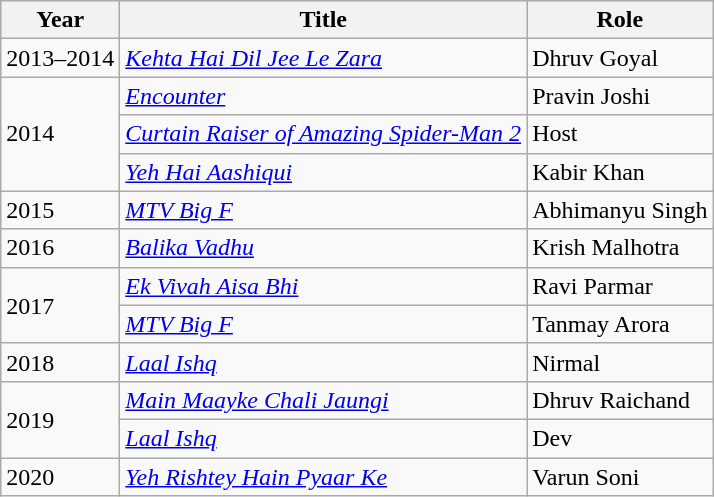<table class="wikitable sortable">
<tr>
<th>Year</th>
<th>Title</th>
<th>Role</th>
</tr>
<tr>
<td>2013–2014</td>
<td><em><a href='#'>Kehta Hai Dil Jee Le Zara</a></em></td>
<td>Dhruv Goyal</td>
</tr>
<tr>
<td rowspan="3">2014</td>
<td><em><a href='#'>Encounter</a></em></td>
<td>Pravin Joshi</td>
</tr>
<tr>
<td><em><a href='#'>Curtain Raiser of Amazing Spider-Man 2</a></em></td>
<td>Host</td>
</tr>
<tr>
<td><em><a href='#'>Yeh Hai Aashiqui</a></em></td>
<td>Kabir Khan</td>
</tr>
<tr>
<td>2015</td>
<td><em><a href='#'>MTV Big F</a></em></td>
<td>Abhimanyu Singh</td>
</tr>
<tr>
<td>2016</td>
<td><em><a href='#'>Balika Vadhu</a></em></td>
<td>Krish Malhotra</td>
</tr>
<tr>
<td rowspan="2">2017</td>
<td><em><a href='#'>Ek Vivah Aisa Bhi</a></em></td>
<td>Ravi Parmar</td>
</tr>
<tr>
<td><em><a href='#'>MTV Big F</a></em></td>
<td>Tanmay Arora</td>
</tr>
<tr>
<td>2018</td>
<td><em><a href='#'>Laal Ishq</a></em></td>
<td>Nirmal</td>
</tr>
<tr>
<td rowspan="2">2019</td>
<td><em><a href='#'>Main Maayke Chali Jaungi</a></em></td>
<td>Dhruv Raichand</td>
</tr>
<tr>
<td><em><a href='#'>Laal Ishq</a></em></td>
<td>Dev</td>
</tr>
<tr>
<td>2020</td>
<td><em><a href='#'>Yeh Rishtey Hain Pyaar Ke</a></em></td>
<td>Varun Soni</td>
</tr>
</table>
